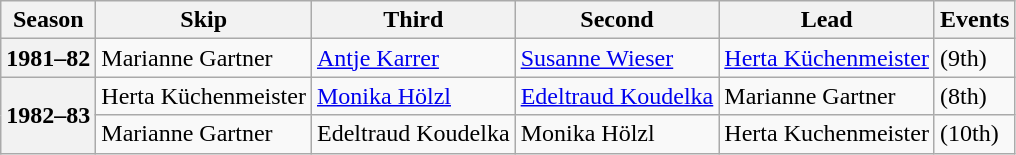<table class="wikitable">
<tr>
<th scope="col">Season</th>
<th scope="col">Skip</th>
<th scope="col">Third</th>
<th scope="col">Second</th>
<th scope="col">Lead</th>
<th scope="col">Events</th>
</tr>
<tr>
<th scope="row">1981–82</th>
<td>Marianne Gartner</td>
<td><a href='#'>Antje Karrer</a></td>
<td><a href='#'>Susanne Wieser</a></td>
<td><a href='#'>Herta Küchenmeister</a></td>
<td> (9th)</td>
</tr>
<tr>
<th scope="row" rowspan="2">1982–83</th>
<td>Herta Küchenmeister</td>
<td><a href='#'>Monika Hölzl</a></td>
<td><a href='#'>Edeltraud Koudelka</a></td>
<td>Marianne Gartner</td>
<td> (8th)</td>
</tr>
<tr>
<td>Marianne Gartner</td>
<td>Edeltraud Koudelka</td>
<td>Monika Hölzl</td>
<td>Herta Kuchenmeister</td>
<td> (10th)</td>
</tr>
</table>
